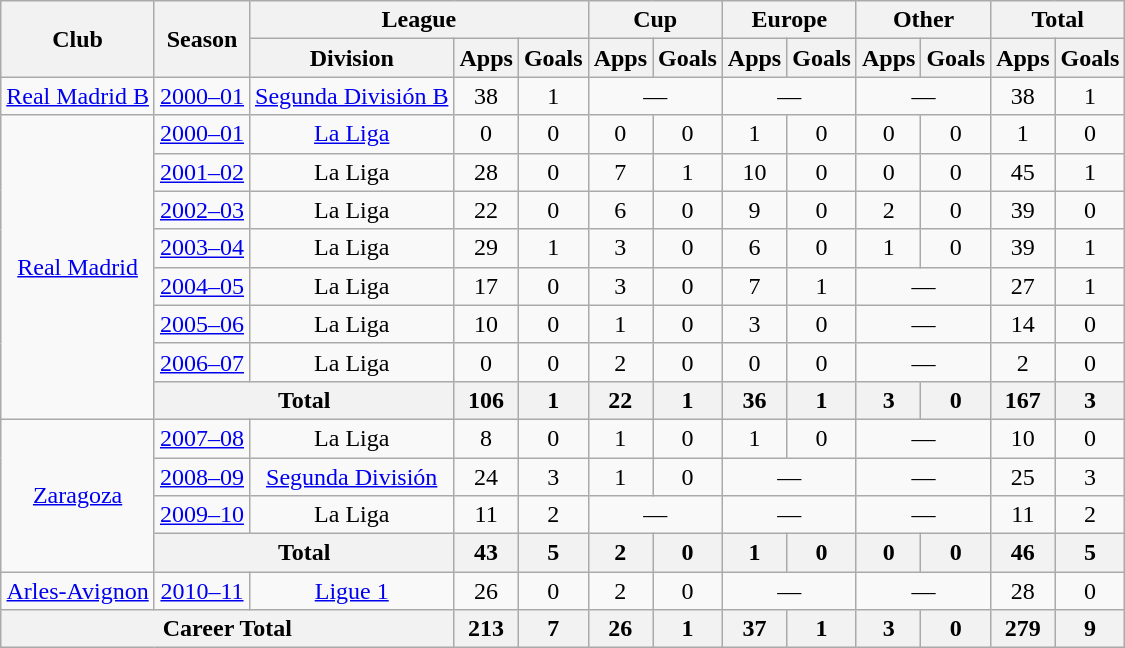<table class="wikitable" style="text-align:center">
<tr>
<th rowspan="2">Club</th>
<th rowspan="2">Season</th>
<th colspan="3">League</th>
<th colspan="2">Cup</th>
<th colspan="2">Europe</th>
<th colspan="2">Other</th>
<th colspan="2">Total</th>
</tr>
<tr>
<th>Division</th>
<th>Apps</th>
<th>Goals</th>
<th>Apps</th>
<th>Goals</th>
<th>Apps</th>
<th>Goals</th>
<th>Apps</th>
<th>Goals</th>
<th>Apps</th>
<th>Goals</th>
</tr>
<tr>
<td><a href='#'>Real Madrid B</a></td>
<td><a href='#'>2000–01</a></td>
<td><a href='#'>Segunda División B</a></td>
<td>38</td>
<td>1</td>
<td colspan="2">—</td>
<td colspan="2">—</td>
<td colspan="2">—</td>
<td>38</td>
<td>1</td>
</tr>
<tr>
<td rowspan="8"><a href='#'>Real Madrid</a></td>
<td><a href='#'>2000–01</a></td>
<td><a href='#'>La Liga</a></td>
<td>0</td>
<td>0</td>
<td>0</td>
<td>0</td>
<td>1</td>
<td>0</td>
<td>0</td>
<td>0</td>
<td>1</td>
<td>0</td>
</tr>
<tr>
<td><a href='#'>2001–02</a></td>
<td>La Liga</td>
<td>28</td>
<td>0</td>
<td>7</td>
<td>1</td>
<td>10</td>
<td>0</td>
<td>0</td>
<td>0</td>
<td>45</td>
<td>1</td>
</tr>
<tr>
<td><a href='#'>2002–03</a></td>
<td>La Liga</td>
<td>22</td>
<td>0</td>
<td>6</td>
<td>0</td>
<td>9</td>
<td>0</td>
<td>2</td>
<td>0</td>
<td>39</td>
<td>0</td>
</tr>
<tr>
<td><a href='#'>2003–04</a></td>
<td>La Liga</td>
<td>29</td>
<td>1</td>
<td>3</td>
<td>0</td>
<td>6</td>
<td>0</td>
<td>1</td>
<td>0</td>
<td>39</td>
<td>1</td>
</tr>
<tr>
<td><a href='#'>2004–05</a></td>
<td>La Liga</td>
<td>17</td>
<td>0</td>
<td>3</td>
<td>0</td>
<td>7</td>
<td>1</td>
<td colspan="2">—</td>
<td>27</td>
<td>1</td>
</tr>
<tr>
<td><a href='#'>2005–06</a></td>
<td>La Liga</td>
<td>10</td>
<td>0</td>
<td>1</td>
<td>0</td>
<td>3</td>
<td>0</td>
<td colspan="2">—</td>
<td>14</td>
<td>0</td>
</tr>
<tr>
<td><a href='#'>2006–07</a></td>
<td>La Liga</td>
<td>0</td>
<td>0</td>
<td>2</td>
<td>0</td>
<td>0</td>
<td>0</td>
<td colspan="2">—</td>
<td>2</td>
<td>0</td>
</tr>
<tr>
<th colspan="2">Total</th>
<th>106</th>
<th>1</th>
<th>22</th>
<th>1</th>
<th>36</th>
<th>1</th>
<th>3</th>
<th>0</th>
<th>167</th>
<th>3</th>
</tr>
<tr>
<td rowspan="4"><a href='#'>Zaragoza</a></td>
<td><a href='#'>2007–08</a></td>
<td>La Liga</td>
<td>8</td>
<td>0</td>
<td>1</td>
<td>0</td>
<td>1</td>
<td>0</td>
<td colspan="2">—</td>
<td>10</td>
<td>0</td>
</tr>
<tr>
<td><a href='#'>2008–09</a></td>
<td><a href='#'>Segunda División</a></td>
<td>24</td>
<td>3</td>
<td>1</td>
<td>0</td>
<td colspan="2">—</td>
<td colspan="2">—</td>
<td>25</td>
<td>3</td>
</tr>
<tr>
<td><a href='#'>2009–10</a></td>
<td>La Liga</td>
<td>11</td>
<td>2</td>
<td colspan="2">—</td>
<td colspan="2">—</td>
<td colspan="2">—</td>
<td>11</td>
<td>2</td>
</tr>
<tr>
<th colspan="2">Total</th>
<th>43</th>
<th>5</th>
<th>2</th>
<th>0</th>
<th>1</th>
<th>0</th>
<th>0</th>
<th>0</th>
<th>46</th>
<th>5</th>
</tr>
<tr>
<td><a href='#'>Arles-Avignon</a></td>
<td><a href='#'>2010–11</a></td>
<td><a href='#'>Ligue 1</a></td>
<td>26</td>
<td>0</td>
<td>2</td>
<td>0</td>
<td colspan="2">—</td>
<td colspan="2">—</td>
<td>28</td>
<td>0</td>
</tr>
<tr>
<th colspan="3">Career Total</th>
<th>213</th>
<th>7</th>
<th>26</th>
<th>1</th>
<th>37</th>
<th>1</th>
<th>3</th>
<th>0</th>
<th>279</th>
<th>9</th>
</tr>
</table>
